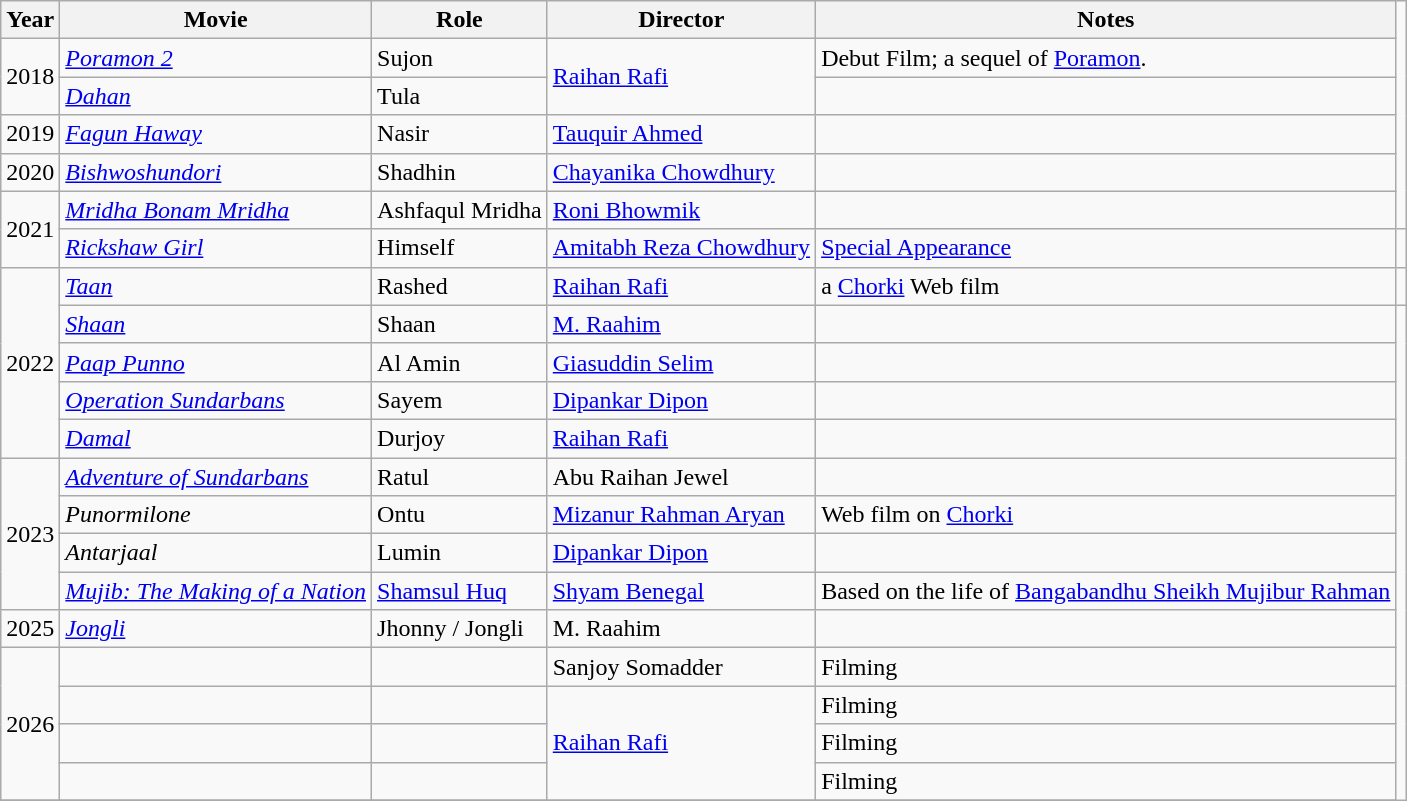<table class="wikitable sortable">
<tr>
<th>Year</th>
<th>Movie</th>
<th>Role</th>
<th>Director</th>
<th>Notes</th>
</tr>
<tr>
<td rowspan="2">2018</td>
<td><em><a href='#'>Poramon 2</a></em></td>
<td>Sujon</td>
<td rowspan="2"><a href='#'>Raihan Rafi</a></td>
<td>Debut Film; a sequel of <a href='#'>Poramon</a>.</td>
</tr>
<tr>
<td><em><a href='#'>Dahan</a></em></td>
<td>Tula</td>
<td></td>
</tr>
<tr>
<td>2019</td>
<td><em><a href='#'>Fagun Haway</a></em></td>
<td>Nasir</td>
<td><a href='#'>Tauquir Ahmed</a></td>
<td></td>
</tr>
<tr>
<td>2020</td>
<td><em><a href='#'>Bishwoshundori</a></em></td>
<td>Shadhin</td>
<td><a href='#'>Chayanika Chowdhury</a></td>
<td></td>
</tr>
<tr>
<td rowspan="2">2021</td>
<td><em><a href='#'>Mridha Bonam Mridha</a></em></td>
<td>Ashfaqul Mridha</td>
<td><a href='#'>Roni Bhowmik</a></td>
<td></td>
</tr>
<tr>
<td><em><a href='#'>Rickshaw Girl</a></em></td>
<td>Himself</td>
<td><a href='#'>Amitabh Reza Chowdhury</a></td>
<td><a href='#'>Special Appearance</a></td>
<td></td>
</tr>
<tr>
<td rowspan="5">2022</td>
<td><em><a href='#'>Taan</a></em></td>
<td>Rashed</td>
<td><a href='#'>Raihan Rafi</a></td>
<td>a <a href='#'>Chorki</a> Web film</td>
<td></td>
</tr>
<tr>
<td><em><a href='#'>Shaan</a></em></td>
<td>Shaan</td>
<td><a href='#'>M. Raahim</a></td>
<td></td>
</tr>
<tr>
<td><em><a href='#'>Paap Punno</a></em></td>
<td>Al Amin</td>
<td><a href='#'>Giasuddin Selim</a></td>
<td></td>
</tr>
<tr>
<td><em><a href='#'>Operation Sundarbans</a></em></td>
<td>Sayem</td>
<td><a href='#'>Dipankar Dipon</a></td>
<td></td>
</tr>
<tr>
<td><em><a href='#'>Damal</a></em></td>
<td>Durjoy</td>
<td><a href='#'>Raihan Rafi</a></td>
<td></td>
</tr>
<tr>
<td rowspan="4">2023</td>
<td><em><a href='#'>Adventure of Sundarbans</a></em></td>
<td>Ratul</td>
<td>Abu Raihan Jewel</td>
<td></td>
</tr>
<tr>
<td><em>Punormilone</em></td>
<td>Ontu</td>
<td><a href='#'>Mizanur Rahman Aryan</a></td>
<td>Web film on <a href='#'>Chorki</a></td>
</tr>
<tr>
<td><em>Antarjaal</em></td>
<td>Lumin</td>
<td><a href='#'>Dipankar Dipon</a></td>
<td></td>
</tr>
<tr>
<td><em><a href='#'>Mujib: The Making of a Nation</a></em></td>
<td><a href='#'>Shamsul Huq</a></td>
<td><a href='#'>Shyam Benegal</a></td>
<td>Based on the life of <a href='#'>Bangabandhu Sheikh Mujibur Rahman</a></td>
</tr>
<tr>
<td>2025</td>
<td><em><a href='#'>Jongli</a></em></td>
<td>Jhonny / Jongli</td>
<td>M. Raahim</td>
<td></td>
</tr>
<tr>
<td rowspan="4">2026</td>
<td></td>
<td></td>
<td>Sanjoy Somadder</td>
<td>Filming</td>
</tr>
<tr>
<td></td>
<td></td>
<td rowspan="3"><a href='#'>Raihan Rafi</a></td>
<td>Filming</td>
</tr>
<tr>
<td></td>
<td></td>
<td>Filming</td>
</tr>
<tr>
<td></td>
<td></td>
<td>Filming</td>
</tr>
<tr>
</tr>
</table>
